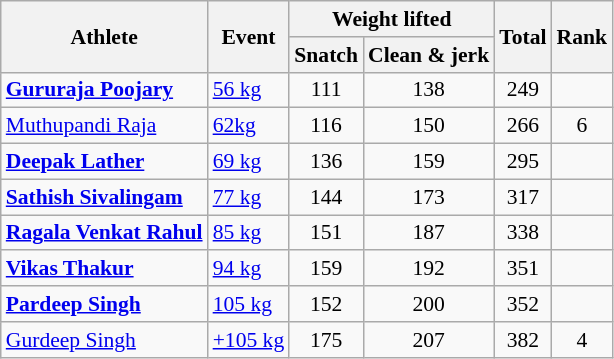<table class=wikitable style=font-size:90%;text-align:center;>
<tr>
<th rowspan="2">Athlete</th>
<th rowspan="2">Event</th>
<th colspan="2">Weight lifted</th>
<th rowspan="2">Total</th>
<th rowspan="2">Rank</th>
</tr>
<tr>
<th>Snatch</th>
<th>Clean & jerk</th>
</tr>
<tr>
<td align=left><strong><a href='#'>Gururaja Poojary</a></strong></td>
<td align=left><a href='#'>56 kg</a></td>
<td>111</td>
<td>138</td>
<td>249</td>
<td></td>
</tr>
<tr>
<td align=left><a href='#'>Muthupandi Raja</a></td>
<td align=left><a href='#'>62kg</a></td>
<td>116</td>
<td>150</td>
<td>266</td>
<td>6</td>
</tr>
<tr>
<td align=left><strong><a href='#'>Deepak Lather</a></strong></td>
<td align=left><a href='#'>69 kg</a></td>
<td>136</td>
<td>159</td>
<td>295</td>
<td></td>
</tr>
<tr>
<td align=left><strong><a href='#'>Sathish Sivalingam</a></strong></td>
<td align=left><a href='#'>77 kg</a></td>
<td>144</td>
<td>173</td>
<td>317</td>
<td></td>
</tr>
<tr>
<td align=left><strong><a href='#'>Ragala Venkat Rahul</a></strong></td>
<td align=left><a href='#'>85 kg</a></td>
<td>151</td>
<td>187</td>
<td>338</td>
<td></td>
</tr>
<tr>
<td align=left><strong><a href='#'>Vikas Thakur</a></strong></td>
<td align=left><a href='#'>94 kg</a></td>
<td>159</td>
<td>192</td>
<td>351</td>
<td></td>
</tr>
<tr>
<td align=left><strong><a href='#'>Pardeep Singh</a></strong></td>
<td align=left><a href='#'>105 kg</a></td>
<td>152</td>
<td>200</td>
<td>352</td>
<td></td>
</tr>
<tr>
<td align=left><a href='#'>Gurdeep Singh</a></td>
<td align=left><a href='#'>+105 kg</a></td>
<td>175</td>
<td>207</td>
<td>382</td>
<td>4</td>
</tr>
</table>
